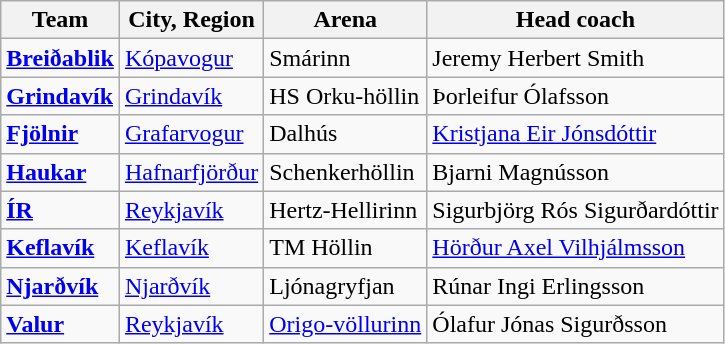<table class="wikitable">
<tr>
<th>Team</th>
<th>City, Region</th>
<th>Arena</th>
<th>Head coach</th>
</tr>
<tr>
<td><strong><a href='#'>Breiðablik</a></strong></td>
<td><a href='#'>Kópavogur</a></td>
<td>Smárinn</td>
<td> Jeremy Herbert Smith</td>
</tr>
<tr>
<td><strong><a href='#'>Grindavík</a></strong></td>
<td><a href='#'>Grindavík</a></td>
<td>HS Orku-höllin</td>
<td> Þorleifur Ólafsson</td>
</tr>
<tr>
<td><strong><a href='#'>Fjölnir</a></strong></td>
<td><a href='#'>Grafarvogur</a></td>
<td>Dalhús</td>
<td> <a href='#'>Kristjana Eir Jónsdóttir</a></td>
</tr>
<tr>
<td><strong><a href='#'>Haukar</a> </strong></td>
<td><a href='#'>Hafnarfjörður</a></td>
<td>Schenkerhöllin</td>
<td> Bjarni Magnússon</td>
</tr>
<tr>
<td><strong><a href='#'>ÍR</a></strong></td>
<td><a href='#'>Reykjavík</a></td>
<td>Hertz-Hellirinn</td>
<td> Sigurbjörg Rós Sigurðardóttir</td>
</tr>
<tr>
<td><strong><a href='#'>Keflavík</a></strong></td>
<td><a href='#'>Keflavík</a></td>
<td>TM Höllin</td>
<td> <a href='#'>Hörður Axel Vilhjálmsson</a></td>
</tr>
<tr>
<td><strong><a href='#'>Njarðvík</a></strong></td>
<td><a href='#'>Njarðvík</a></td>
<td>Ljónagryfjan</td>
<td> Rúnar Ingi Erlingsson</td>
</tr>
<tr>
<td><strong><a href='#'>Valur</a></strong></td>
<td><a href='#'>Reykjavík</a></td>
<td><a href='#'>Origo-völlurinn</a></td>
<td> Ólafur Jónas Sigurðsson</td>
</tr>
</table>
